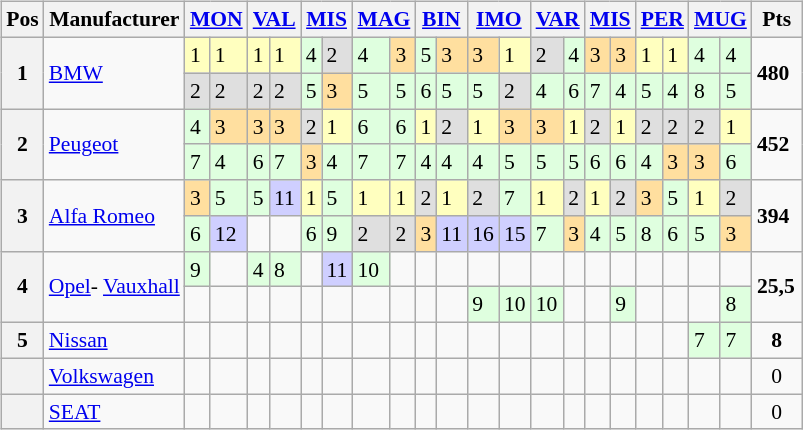<table>
<tr>
<td valign="top"><br><table class="wikitable" style="font-size: 90%">
<tr>
<th>Pos</th>
<th>Manufacturer</th>
<th colspan=2><a href='#'>MON</a><br></th>
<th colspan=2><a href='#'>VAL</a><br></th>
<th colspan=2><a href='#'>MIS</a><br></th>
<th colspan=2><a href='#'>MAG</a><br></th>
<th colspan=2><a href='#'>BIN</a><br></th>
<th colspan=2><a href='#'>IMO</a><br></th>
<th colspan=2><a href='#'>VAR</a><br></th>
<th colspan=2><a href='#'>MIS</a><br></th>
<th colspan=2><a href='#'>PER</a><br></th>
<th colspan=2><a href='#'>MUG</a><br></th>
<th valign="middle"> Pts </th>
</tr>
<tr>
<th rowspan=2>1</th>
<td rowspan=2 style="text-align:left"> <a href='#'>BMW</a></td>
<td style="background:#ffffbf;">1</td>
<td style="background:#ffffbf;">1</td>
<td style="background:#ffffbf;">1</td>
<td style="background:#ffffbf;">1</td>
<td style="background:#dfffdf;">4</td>
<td style="background:#dfdfdf;">2</td>
<td style="background:#dfffdf;">4</td>
<td style="background:#ffdf9f;">3</td>
<td style="background:#dfffdf;">5</td>
<td style="background:#ffdf9f;">3</td>
<td style="background:#ffdf9f;">3</td>
<td style="background:#ffffbf;">1</td>
<td style="background:#dfdfdf;">2</td>
<td style="background:#dfffdf;">4</td>
<td style="background:#ffdf9f;">3</td>
<td style="background:#ffdf9f;">3</td>
<td style="background:#ffffbf;">1</td>
<td style="background:#ffffbf;">1</td>
<td style="background:#dfffdf;">4</td>
<td style="background:#dfffdf;">4</td>
<td rowspan=2><strong>480</strong></td>
</tr>
<tr>
<td style="background:#dfdfdf;">2</td>
<td style="background:#dfdfdf;">2</td>
<td style="background:#dfdfdf;">2</td>
<td style="background:#dfdfdf;">2</td>
<td style="background:#dfffdf;">5</td>
<td style="background:#ffdf9f;">3</td>
<td style="background:#dfffdf;">5</td>
<td style="background:#dfffdf;">5</td>
<td style="background:#dfffdf;">6</td>
<td style="background:#dfffdf;">5</td>
<td style="background:#dfffdf;">5</td>
<td style="background:#dfdfdf;">2</td>
<td style="background:#dfffdf;">4</td>
<td style="background:#dfffdf;">6</td>
<td style="background:#dfffdf;">7</td>
<td style="background:#dfffdf;">4</td>
<td style="background:#dfffdf;">5</td>
<td style="background:#dfffdf;">4</td>
<td style="background:#dfffdf;">8</td>
<td style="background:#dfffdf;">5</td>
</tr>
<tr>
<th rowspan=2>2</th>
<td rowspan=2 style="text-align:left"> <a href='#'>Peugeot</a></td>
<td style="background:#dfffdf;">4</td>
<td style="background:#ffdf9f;">3</td>
<td style="background:#ffdf9f;">3</td>
<td style="background:#ffdf9f;">3</td>
<td style="background:#dfdfdf;">2</td>
<td style="background:#ffffbf;">1</td>
<td style="background:#dfffdf;">6</td>
<td style="background:#dfffdf;">6</td>
<td style="background:#ffffbf;">1</td>
<td style="background:#dfdfdf;">2</td>
<td style="background:#ffffbf;">1</td>
<td style="background:#ffdf9f;">3</td>
<td style="background:#ffdf9f;">3</td>
<td style="background:#ffffbf;">1</td>
<td style="background:#dfdfdf;">2</td>
<td style="background:#ffffbf;">1</td>
<td style="background:#dfdfdf;">2</td>
<td style="background:#dfdfdf;">2</td>
<td style="background:#dfdfdf;">2</td>
<td style="background:#ffffbf;">1</td>
<td rowspan=2><strong>452</strong></td>
</tr>
<tr>
<td style="background:#dfffdf;">7</td>
<td style="background:#dfffdf;">4</td>
<td style="background:#dfffdf;">6</td>
<td style="background:#dfffdf;">7</td>
<td style="background:#ffdf9f;">3</td>
<td style="background:#dfffdf;">4</td>
<td style="background:#dfffdf;">7</td>
<td style="background:#dfffdf;">7</td>
<td style="background:#dfffdf;">4</td>
<td style="background:#dfffdf;">4</td>
<td style="background:#dfffdf;">4</td>
<td style="background:#dfffdf;">5</td>
<td style="background:#dfffdf;">5</td>
<td style="background:#dfffdf;">5</td>
<td style="background:#dfffdf;">6</td>
<td style="background:#dfffdf;">6</td>
<td style="background:#dfffdf;">4</td>
<td style="background:#ffdf9f;">3</td>
<td style="background:#ffdf9f;">3</td>
<td style="background:#dfffdf;">6</td>
</tr>
<tr>
<th rowspan=2>3</th>
<td rowspan=2 style="text-align:left"> <a href='#'>Alfa Romeo</a></td>
<td style="background:#ffdf9f;">3</td>
<td style="background:#dfffdf;">5</td>
<td style="background:#dfffdf;">5</td>
<td style="background:#CFCFFF;">11</td>
<td style="background:#ffffbf;">1</td>
<td style="background:#dfffdf;">5</td>
<td style="background:#ffffbf;">1</td>
<td style="background:#ffffbf;">1</td>
<td style="background:#dfdfdf;">2</td>
<td style="background:#ffffbf;">1</td>
<td style="background:#dfdfdf;">2</td>
<td style="background:#dfffdf;">7</td>
<td style="background:#ffffbf;">1</td>
<td style="background:#dfdfdf;">2</td>
<td style="background:#ffffbf;">1</td>
<td style="background:#dfdfdf;">2</td>
<td style="background:#ffdf9f;">3</td>
<td style="background:#dfffdf;">5</td>
<td style="background:#ffffbf;">1</td>
<td style="background:#dfdfdf;">2</td>
<td rowspan=2><strong>394</strong></td>
</tr>
<tr>
<td style="background:#dfffdf;">6</td>
<td style="background:#CFCFFF;">12</td>
<td></td>
<td></td>
<td style="background:#dfffdf;">6</td>
<td style="background:#dfffdf;">9</td>
<td style="background:#dfdfdf;">2</td>
<td style="background:#dfdfdf;">2</td>
<td style="background:#ffdf9f;">3</td>
<td style="background:#CFCFFF;">11</td>
<td style="background:#CFCFFF;">16</td>
<td style="background:#CFCFFF;">15</td>
<td style="background:#dfffdf;">7</td>
<td style="background:#ffdf9f;">3</td>
<td style="background:#dfffdf;">4</td>
<td style="background:#dfffdf;">5</td>
<td style="background:#dfffdf;">8</td>
<td style="background:#dfffdf;">6</td>
<td style="background:#dfffdf;">5</td>
<td style="background:#ffdf9f;">3</td>
</tr>
<tr>
<th rowspan=2>4</th>
<td rowspan=2 style="text-align:left"> <a href='#'>Opel</a>- <a href='#'>Vauxhall</a></td>
<td style="background:#dfffdf;">9</td>
<td></td>
<td style="background:#dfffdf;">4</td>
<td style="background:#dfffdf;">8</td>
<td></td>
<td style="background:#CFCFFF;">11</td>
<td style="background:#dfffdf;">10</td>
<td></td>
<td></td>
<td></td>
<td></td>
<td></td>
<td></td>
<td></td>
<td></td>
<td></td>
<td></td>
<td></td>
<td></td>
<td></td>
<td rowspan=2><strong>25,5</strong></td>
</tr>
<tr>
<td></td>
<td></td>
<td></td>
<td></td>
<td></td>
<td></td>
<td></td>
<td></td>
<td></td>
<td></td>
<td style="background:#dfffdf;">9</td>
<td style="background:#dfffdf;">10</td>
<td style="background:#dfffdf;">10</td>
<td></td>
<td></td>
<td style="background:#dfffdf;">9</td>
<td></td>
<td></td>
<td></td>
<td style="background:#dfffdf;">8</td>
</tr>
<tr>
<th>5</th>
<td> <a href='#'>Nissan</a></td>
<td></td>
<td></td>
<td></td>
<td></td>
<td></td>
<td></td>
<td></td>
<td></td>
<td></td>
<td></td>
<td></td>
<td></td>
<td></td>
<td></td>
<td></td>
<td></td>
<td></td>
<td></td>
<td style="background:#dfffdf;">7</td>
<td style="background:#dfffdf;">7</td>
<td style="text-align:center"><strong>8</strong></td>
</tr>
<tr>
<th></th>
<td> <a href='#'>Volkswagen</a></td>
<td></td>
<td></td>
<td></td>
<td></td>
<td></td>
<td></td>
<td></td>
<td></td>
<td></td>
<td></td>
<td></td>
<td></td>
<td></td>
<td></td>
<td></td>
<td></td>
<td></td>
<td></td>
<td></td>
<td></td>
<td style="text-align:center">0</td>
</tr>
<tr>
<th></th>
<td> <a href='#'>SEAT</a></td>
<td></td>
<td></td>
<td></td>
<td></td>
<td></td>
<td></td>
<td></td>
<td></td>
<td></td>
<td></td>
<td></td>
<td></td>
<td></td>
<td></td>
<td></td>
<td></td>
<td></td>
<td></td>
<td></td>
<td></td>
<td style="text-align:center">0</td>
</tr>
</table>
</td>
<td valign="top"><br></td>
</tr>
</table>
